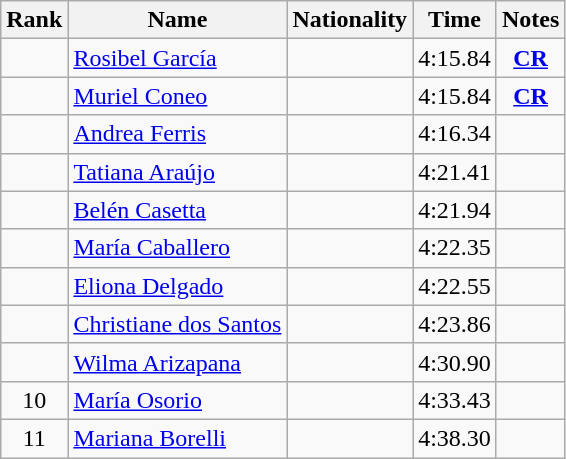<table class="wikitable sortable" style="text-align:center">
<tr>
<th>Rank</th>
<th>Name</th>
<th>Nationality</th>
<th>Time</th>
<th>Notes</th>
</tr>
<tr>
<td></td>
<td align=left><a href='#'>Rosibel García</a></td>
<td align=left></td>
<td>4:15.84</td>
<td><strong><a href='#'>CR</a></strong></td>
</tr>
<tr>
<td></td>
<td align=left><a href='#'>Muriel Coneo</a></td>
<td align=left></td>
<td>4:15.84</td>
<td><strong><a href='#'>CR</a></strong></td>
</tr>
<tr>
<td></td>
<td align=left><a href='#'>Andrea Ferris</a></td>
<td align=left></td>
<td>4:16.34</td>
<td></td>
</tr>
<tr>
<td></td>
<td align=left><a href='#'>Tatiana Araújo</a></td>
<td align=left></td>
<td>4:21.41</td>
<td></td>
</tr>
<tr>
<td></td>
<td align=left><a href='#'>Belén Casetta</a></td>
<td align=left></td>
<td>4:21.94</td>
<td></td>
</tr>
<tr>
<td></td>
<td align=left><a href='#'>María Caballero</a></td>
<td align=left></td>
<td>4:22.35</td>
<td></td>
</tr>
<tr>
<td></td>
<td align=left><a href='#'>Eliona Delgado</a></td>
<td align=left></td>
<td>4:22.55</td>
<td></td>
</tr>
<tr>
<td></td>
<td align=left><a href='#'>Christiane dos Santos</a></td>
<td align=left></td>
<td>4:23.86</td>
<td></td>
</tr>
<tr>
<td></td>
<td align=left><a href='#'>Wilma Arizapana</a></td>
<td align=left></td>
<td>4:30.90</td>
<td></td>
</tr>
<tr>
<td>10</td>
<td align=left><a href='#'>María Osorio</a></td>
<td align=left></td>
<td>4:33.43</td>
<td></td>
</tr>
<tr>
<td>11</td>
<td align=left><a href='#'>Mariana Borelli</a></td>
<td align=left></td>
<td>4:38.30</td>
<td></td>
</tr>
</table>
